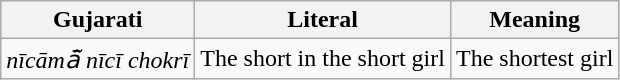<table class="wikitable">
<tr>
<th>Gujarati</th>
<th>Literal</th>
<th>Meaning</th>
</tr>
<tr>
<td><em>nīcāmā̃ nīcī chokrī</em></td>
<td>The short in the short girl</td>
<td>The shortest girl</td>
</tr>
</table>
